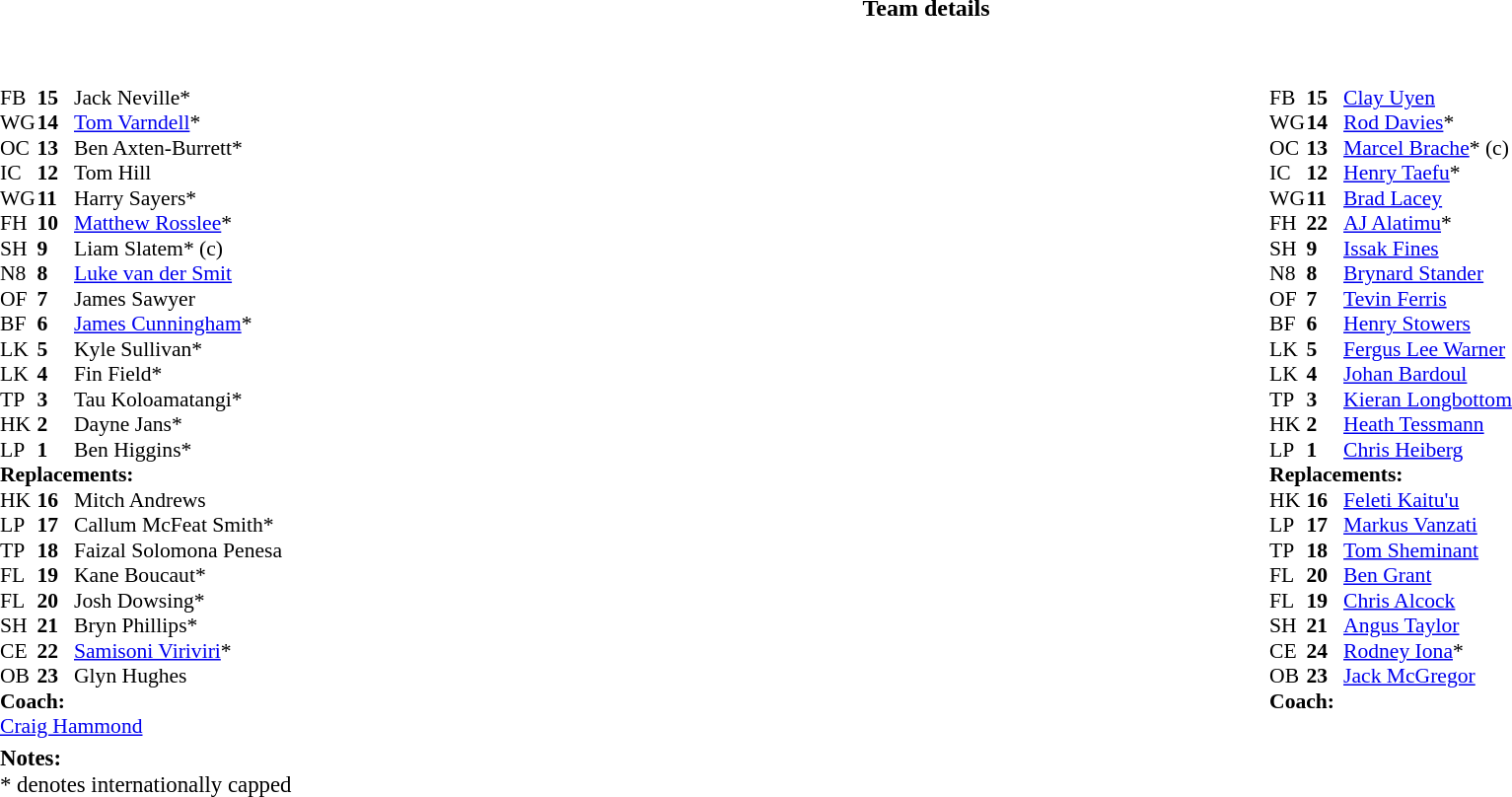<table border="0" style="width:100%;" class="collapsible collapsed">
<tr>
<th>Team details</th>
</tr>
<tr>
<td><br><table style="width:100%;">
<tr>
<td style="vertical-align:top; width:50%;"><br><table style="font-size: 90%" cellspacing="0" cellpadding="0">
<tr>
<th width="25"></th>
<th width="25"></th>
</tr>
<tr>
<td>FB</td>
<td><strong>15</strong></td>
<td> Jack Neville*</td>
</tr>
<tr>
<td>WG</td>
<td><strong>14</strong></td>
<td> <a href='#'>Tom Varndell</a>*</td>
</tr>
<tr>
<td>OC</td>
<td><strong>13</strong></td>
<td> Ben Axten-Burrett*</td>
</tr>
<tr>
<td>IC</td>
<td><strong>12</strong></td>
<td> Tom Hill</td>
</tr>
<tr>
<td>WG</td>
<td><strong>11</strong></td>
<td> Harry Sayers*</td>
</tr>
<tr>
<td>FH</td>
<td><strong>10</strong></td>
<td> <a href='#'>Matthew Rosslee</a>*</td>
</tr>
<tr>
<td>SH</td>
<td><strong>9</strong></td>
<td> Liam Slatem* (c)</td>
</tr>
<tr>
<td>N8</td>
<td><strong>8</strong></td>
<td> <a href='#'>Luke van der Smit</a></td>
</tr>
<tr>
<td>OF</td>
<td><strong>7</strong></td>
<td> James Sawyer</td>
</tr>
<tr>
<td>BF</td>
<td><strong>6</strong></td>
<td> <a href='#'>James Cunningham</a>*</td>
</tr>
<tr>
<td>LK</td>
<td><strong>5</strong></td>
<td> Kyle Sullivan*</td>
</tr>
<tr>
<td>LK</td>
<td><strong>4</strong></td>
<td> Fin Field*</td>
</tr>
<tr>
<td>TP</td>
<td><strong>3</strong></td>
<td> Tau Koloamatangi*</td>
</tr>
<tr>
<td>HK</td>
<td><strong>2</strong></td>
<td> Dayne Jans*</td>
</tr>
<tr>
<td>LP</td>
<td><strong>1</strong></td>
<td> Ben Higgins*</td>
</tr>
<tr>
<td colspan="3"><strong>Replacements:</strong></td>
</tr>
<tr>
<td>HK</td>
<td><strong>16</strong></td>
<td> Mitch Andrews</td>
</tr>
<tr>
<td>LP</td>
<td><strong>17</strong></td>
<td> Callum McFeat Smith*</td>
</tr>
<tr>
<td>TP</td>
<td><strong>18</strong></td>
<td> Faizal Solomona Penesa</td>
</tr>
<tr>
<td>FL</td>
<td><strong>19</strong></td>
<td> Kane Boucaut*</td>
</tr>
<tr>
<td>FL</td>
<td><strong>20</strong></td>
<td> Josh Dowsing*</td>
</tr>
<tr>
<td>SH</td>
<td><strong>21</strong></td>
<td> Bryn Phillips*</td>
</tr>
<tr>
<td>CE</td>
<td><strong>22</strong></td>
<td> <a href='#'>Samisoni Viriviri</a>*</td>
</tr>
<tr>
<td>OB</td>
<td><strong>23</strong></td>
<td> Glyn Hughes</td>
</tr>
<tr>
<td colspan="3"><strong>Coach:</strong></td>
</tr>
<tr>
<td colspan="4"> <a href='#'>Craig Hammond</a></td>
</tr>
</table>
</td>
<td style="vertical-align:top; width:50%;"><br><table cellspacing="0" cellpadding="0" style="font-size:90%; margin:auto;">
<tr>
<th width="25"></th>
<th width="25"></th>
</tr>
<tr>
<td>FB</td>
<td><strong>15</strong></td>
<td> <a href='#'>Clay Uyen</a></td>
</tr>
<tr>
<td>WG</td>
<td><strong>14</strong></td>
<td> <a href='#'>Rod Davies</a>*</td>
</tr>
<tr>
<td>OC</td>
<td><strong>13</strong></td>
<td> <a href='#'>Marcel Brache</a>* (c)</td>
</tr>
<tr>
<td>IC</td>
<td><strong>12</strong></td>
<td> <a href='#'>Henry Taefu</a>*</td>
</tr>
<tr>
<td>WG</td>
<td><strong>11</strong></td>
<td> <a href='#'>Brad Lacey</a></td>
</tr>
<tr>
<td>FH</td>
<td><strong>22</strong></td>
<td> <a href='#'>AJ Alatimu</a>*</td>
</tr>
<tr>
<td>SH</td>
<td><strong>9</strong></td>
<td> <a href='#'>Issak Fines</a></td>
</tr>
<tr>
<td>N8</td>
<td><strong>8</strong></td>
<td> <a href='#'>Brynard Stander</a></td>
</tr>
<tr>
<td>OF</td>
<td><strong>7</strong></td>
<td> <a href='#'>Tevin Ferris</a></td>
</tr>
<tr>
<td>BF</td>
<td><strong>6</strong></td>
<td> <a href='#'>Henry Stowers</a></td>
</tr>
<tr>
<td>LK</td>
<td><strong>5</strong></td>
<td> <a href='#'>Fergus Lee Warner</a></td>
</tr>
<tr>
<td>LK</td>
<td><strong>4</strong></td>
<td> <a href='#'>Johan Bardoul</a></td>
</tr>
<tr>
<td>TP</td>
<td><strong>3</strong></td>
<td> <a href='#'>Kieran Longbottom</a></td>
</tr>
<tr>
<td>HK</td>
<td><strong>2</strong></td>
<td> <a href='#'>Heath Tessmann</a></td>
</tr>
<tr>
<td>LP</td>
<td><strong>1</strong></td>
<td> <a href='#'>Chris Heiberg</a></td>
</tr>
<tr>
<td colspan="3"><strong>Replacements:</strong></td>
</tr>
<tr>
<td>HK</td>
<td><strong>16</strong></td>
<td> <a href='#'>Feleti Kaitu'u</a></td>
</tr>
<tr>
<td>LP</td>
<td><strong>17</strong></td>
<td> <a href='#'>Markus Vanzati</a></td>
</tr>
<tr>
<td>TP</td>
<td><strong>18</strong></td>
<td> <a href='#'>Tom Sheminant</a></td>
</tr>
<tr>
<td>FL</td>
<td><strong>20</strong></td>
<td> <a href='#'>Ben Grant</a></td>
</tr>
<tr>
<td>FL</td>
<td><strong>19</strong></td>
<td> <a href='#'>Chris Alcock</a></td>
</tr>
<tr>
<td>SH</td>
<td><strong>21</strong></td>
<td> <a href='#'>Angus Taylor</a></td>
</tr>
<tr>
<td>CE</td>
<td><strong>24</strong></td>
<td> <a href='#'>Rodney Iona</a>*</td>
</tr>
<tr>
<td>OB</td>
<td><strong>23</strong></td>
<td> <a href='#'>Jack McGregor</a></td>
</tr>
<tr>
<td colspan="3"><strong>Coach:</strong></td>
</tr>
<tr>
<td colspan="4"></td>
</tr>
</table>
</td>
</tr>
<tr>
<td style="font-size:95%;"><strong>Notes:</strong><br>* denotes internationally capped</td>
</tr>
</table>
</td>
</tr>
</table>
